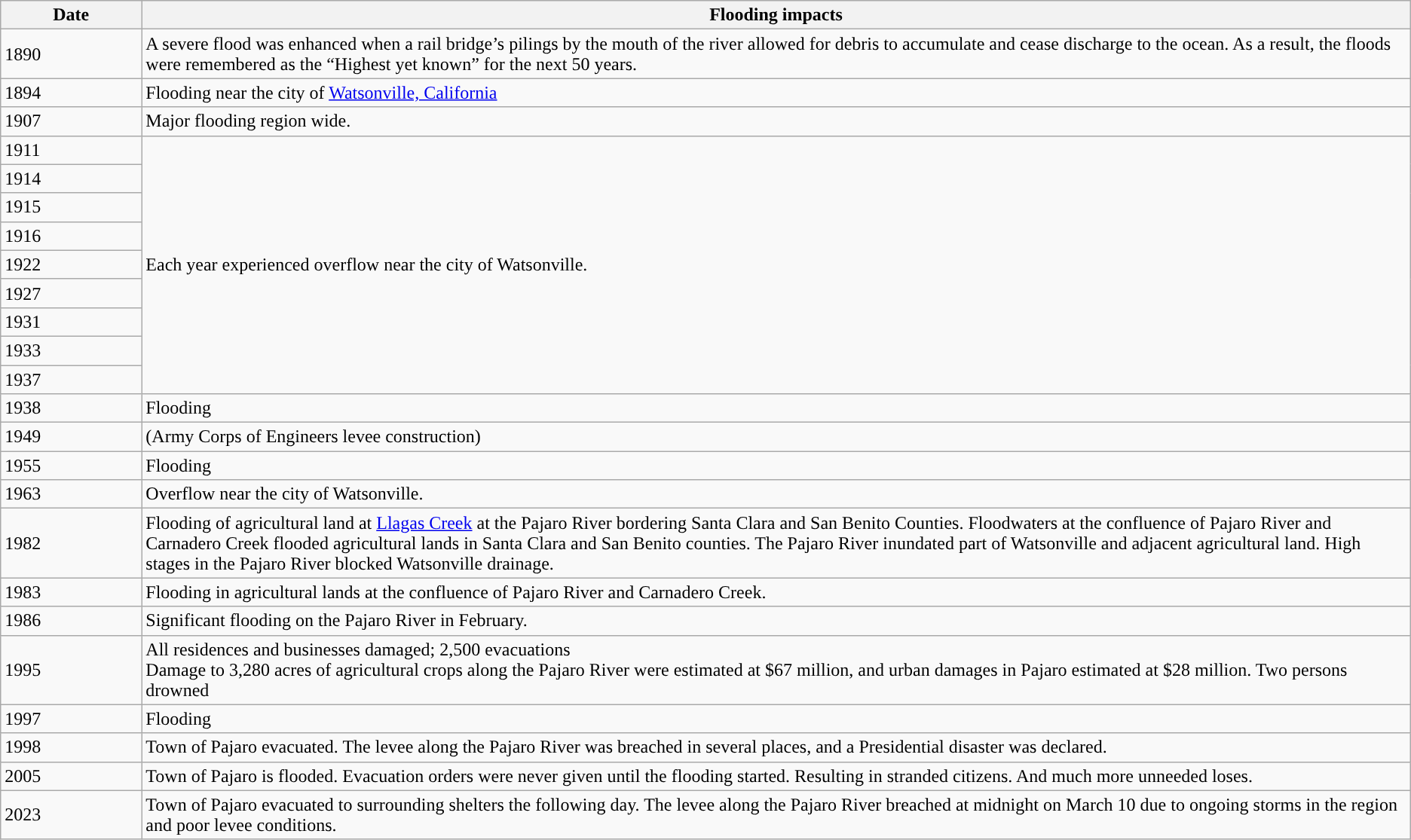<table class="wikitable">
<tr>
<th scope="col" style="width: 10%">Date</th>
<th>Flooding impacts</th>
</tr>
<tr>
<td>1890</td>
<td>A severe flood was enhanced when a rail bridge’s pilings by the mouth of the river allowed for debris to accumulate and cease discharge to the ocean. As a result, the floods were remembered as the “Highest yet known” for the next 50 years.</td>
</tr>
<tr>
<td>1894</td>
<td>Flooding near the city of <a href='#'>Watsonville, California</a></td>
</tr>
<tr>
<td>1907</td>
<td>Major flooding region wide.</td>
</tr>
<tr>
<td>1911</td>
<td rowspan="9">Each year experienced overflow near the city of Watsonville.</td>
</tr>
<tr>
<td>1914</td>
</tr>
<tr>
<td>1915</td>
</tr>
<tr>
<td>1916</td>
</tr>
<tr>
<td>1922</td>
</tr>
<tr>
<td>1927</td>
</tr>
<tr>
<td>1931</td>
</tr>
<tr>
<td>1933</td>
</tr>
<tr>
<td>1937</td>
</tr>
<tr>
<td>1938</td>
<td>Flooding</td>
</tr>
<tr>
<td>1949</td>
<td>(Army Corps of Engineers levee construction)</td>
</tr>
<tr>
<td>1955</td>
<td>Flooding</td>
</tr>
<tr>
<td>1963</td>
<td>Overflow near the city of Watsonville.</td>
</tr>
<tr>
<td>1982</td>
<td>Flooding of agricultural land at <a href='#'>Llagas Creek</a> at the Pajaro River bordering Santa Clara and San Benito Counties.  Floodwaters at the confluence of Pajaro River and Carnadero Creek flooded agricultural lands in Santa Clara and San Benito counties. The Pajaro River inundated part of Watsonville and adjacent agricultural land. High stages in the Pajaro River blocked Watsonville drainage.</td>
</tr>
<tr>
<td>1983</td>
<td>Flooding in agricultural lands at the confluence of Pajaro River and Carnadero Creek.</td>
</tr>
<tr>
<td>1986</td>
<td>Significant flooding on the Pajaro River in February.</td>
</tr>
<tr>
<td>1995</td>
<td>All residences and businesses damaged; 2,500 evacuations<br>Damage to 3,280 acres of agricultural crops along the Pajaro River were estimated at $67 million, and urban damages in Pajaro estimated at $28 million. Two persons drowned</td>
</tr>
<tr>
<td>1997</td>
<td>Flooding</td>
</tr>
<tr>
<td>1998</td>
<td>Town of Pajaro evacuated. The levee along the Pajaro River was breached in several places, and a Presidential disaster was declared.</td>
</tr>
<tr>
<td>2005</td>
<td>Town of Pajaro is flooded. Evacuation orders were never given until the flooding started. Resulting in stranded citizens. And much more unneeded loses.</td>
</tr>
<tr>
<td>2023</td>
<td>Town of Pajaro evacuated to surrounding shelters the following day. The levee along the Pajaro River breached at midnight on March 10 due to ongoing storms in the region and poor levee conditions.</td>
</tr>
</table>
